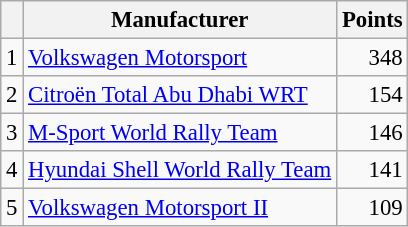<table class="wikitable" style="font-size: 95%;">
<tr>
<th></th>
<th>Manufacturer</th>
<th>Points</th>
</tr>
<tr>
<td>1</td>
<td> <a href='#'>Volkswagen Motorsport</a></td>
<td align="right">348</td>
</tr>
<tr>
<td>2</td>
<td> <a href='#'>Citroën Total Abu Dhabi WRT</a></td>
<td align="right">154</td>
</tr>
<tr>
<td>3</td>
<td> <a href='#'>M-Sport World Rally Team</a></td>
<td align="right">146</td>
</tr>
<tr>
<td>4</td>
<td> <a href='#'>Hyundai Shell World Rally Team</a></td>
<td align="right">141</td>
</tr>
<tr>
<td>5</td>
<td> <a href='#'>Volkswagen Motorsport II</a></td>
<td align="right">109</td>
</tr>
</table>
